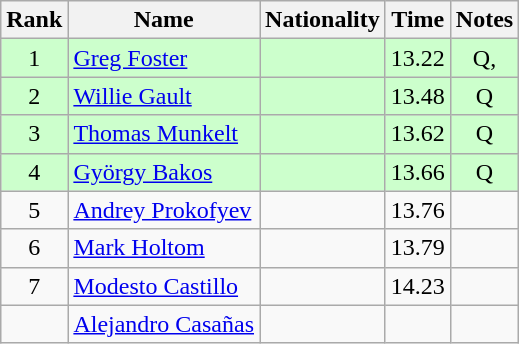<table class="wikitable sortable" style="text-align:center">
<tr>
<th>Rank</th>
<th>Name</th>
<th>Nationality</th>
<th>Time</th>
<th>Notes</th>
</tr>
<tr style="background:#ccffcc;">
<td align="center">1</td>
<td align=left><a href='#'>Greg Foster</a></td>
<td align=left></td>
<td align="center">13.22</td>
<td>Q, </td>
</tr>
<tr style="background:#ccffcc;">
<td align="center">2</td>
<td align=left><a href='#'>Willie Gault</a></td>
<td align=left></td>
<td align="center">13.48</td>
<td>Q</td>
</tr>
<tr style="background:#ccffcc;">
<td align="center">3</td>
<td align=left><a href='#'>Thomas Munkelt</a></td>
<td align=left></td>
<td align="center">13.62</td>
<td>Q</td>
</tr>
<tr style="background:#ccffcc;">
<td align="center">4</td>
<td align=left><a href='#'>György Bakos</a></td>
<td align=left></td>
<td align="center">13.66</td>
<td>Q</td>
</tr>
<tr>
<td align="center">5</td>
<td align=left><a href='#'>Andrey Prokofyev</a></td>
<td align=left></td>
<td align="center">13.76</td>
<td></td>
</tr>
<tr>
<td align="center">6</td>
<td align=left><a href='#'>Mark Holtom</a></td>
<td align=left></td>
<td align="center">13.79</td>
<td></td>
</tr>
<tr>
<td align="center">7</td>
<td align=left><a href='#'>Modesto Castillo</a></td>
<td align=left></td>
<td align="center">14.23</td>
<td></td>
</tr>
<tr>
<td align="center"></td>
<td align=left><a href='#'>Alejandro Casañas</a></td>
<td align=left></td>
<td></td>
<td align="center"></td>
</tr>
</table>
